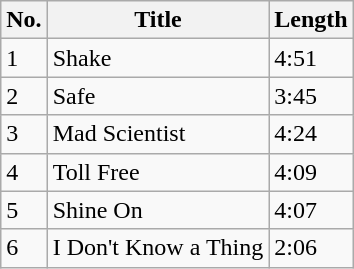<table class="wikitable">
<tr>
<th>No.</th>
<th>Title</th>
<th>Length</th>
</tr>
<tr>
<td>1</td>
<td>Shake</td>
<td>4:51</td>
</tr>
<tr>
<td>2</td>
<td>Safe</td>
<td>3:45</td>
</tr>
<tr>
<td>3</td>
<td>Mad Scientist</td>
<td>4:24</td>
</tr>
<tr>
<td>4</td>
<td>Toll Free</td>
<td>4:09</td>
</tr>
<tr>
<td>5</td>
<td>Shine On</td>
<td>4:07</td>
</tr>
<tr>
<td>6</td>
<td>I Don't Know a Thing</td>
<td>2:06</td>
</tr>
</table>
